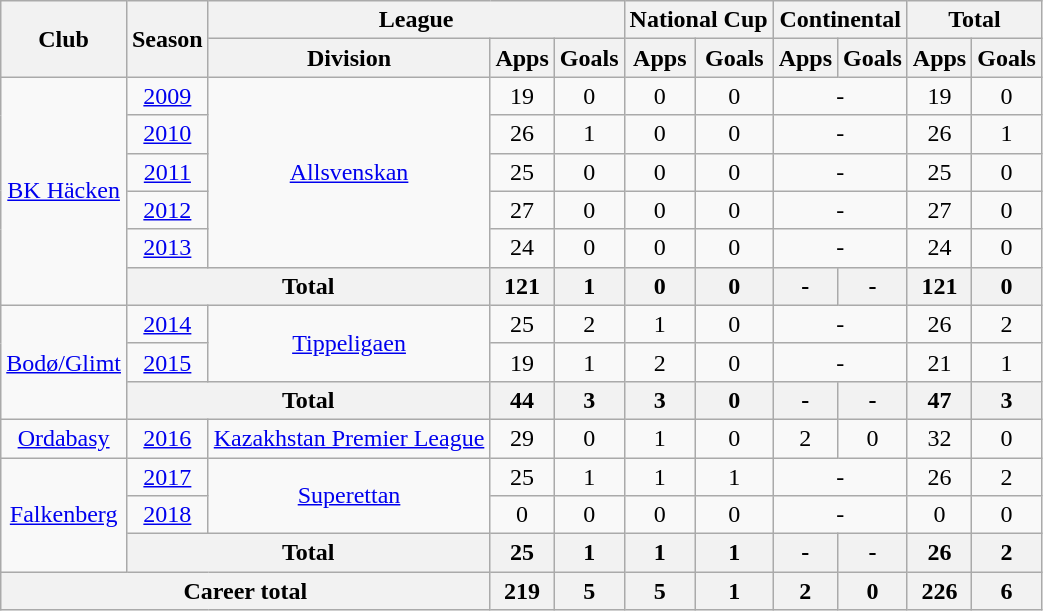<table class="wikitable" style="text-align: center;">
<tr>
<th rowspan="2">Club</th>
<th rowspan="2">Season</th>
<th colspan="3">League</th>
<th colspan="2">National Cup</th>
<th colspan="2">Continental</th>
<th colspan="2">Total</th>
</tr>
<tr>
<th>Division</th>
<th>Apps</th>
<th>Goals</th>
<th>Apps</th>
<th>Goals</th>
<th>Apps</th>
<th>Goals</th>
<th>Apps</th>
<th>Goals</th>
</tr>
<tr>
<td rowspan="6"><a href='#'>BK Häcken</a></td>
<td><a href='#'>2009</a></td>
<td rowspan="5"><a href='#'>Allsvenskan</a></td>
<td>19</td>
<td>0</td>
<td>0</td>
<td>0</td>
<td colspan="2">-</td>
<td>19</td>
<td>0</td>
</tr>
<tr>
<td><a href='#'>2010</a></td>
<td>26</td>
<td>1</td>
<td>0</td>
<td>0</td>
<td colspan="2">-</td>
<td>26</td>
<td>1</td>
</tr>
<tr>
<td><a href='#'>2011</a></td>
<td>25</td>
<td>0</td>
<td>0</td>
<td>0</td>
<td colspan="2">-</td>
<td>25</td>
<td>0</td>
</tr>
<tr>
<td><a href='#'>2012</a></td>
<td>27</td>
<td>0</td>
<td>0</td>
<td>0</td>
<td colspan="2">-</td>
<td>27</td>
<td>0</td>
</tr>
<tr>
<td><a href='#'>2013</a></td>
<td>24</td>
<td>0</td>
<td>0</td>
<td>0</td>
<td colspan="2">-</td>
<td>24</td>
<td>0</td>
</tr>
<tr>
<th colspan="2">Total</th>
<th>121</th>
<th>1</th>
<th>0</th>
<th>0</th>
<th>-</th>
<th>-</th>
<th>121</th>
<th>0</th>
</tr>
<tr>
<td rowspan="3"><a href='#'>Bodø/Glimt</a></td>
<td><a href='#'>2014</a></td>
<td rowspan="2"><a href='#'>Tippeligaen</a></td>
<td>25</td>
<td>2</td>
<td>1</td>
<td>0</td>
<td colspan="2">-</td>
<td>26</td>
<td>2</td>
</tr>
<tr>
<td><a href='#'>2015</a></td>
<td>19</td>
<td>1</td>
<td>2</td>
<td>0</td>
<td colspan="2">-</td>
<td>21</td>
<td>1</td>
</tr>
<tr>
<th colspan="2">Total</th>
<th>44</th>
<th>3</th>
<th>3</th>
<th>0</th>
<th>-</th>
<th>-</th>
<th>47</th>
<th>3</th>
</tr>
<tr>
<td><a href='#'>Ordabasy</a></td>
<td><a href='#'>2016</a></td>
<td><a href='#'>Kazakhstan Premier League</a></td>
<td>29</td>
<td>0</td>
<td>1</td>
<td>0</td>
<td>2</td>
<td>0</td>
<td>32</td>
<td>0</td>
</tr>
<tr>
<td rowspan="3"><a href='#'>Falkenberg</a></td>
<td><a href='#'>2017</a></td>
<td rowspan="2"><a href='#'>Superettan</a></td>
<td>25</td>
<td>1</td>
<td>1</td>
<td>1</td>
<td colspan="2">-</td>
<td>26</td>
<td>2</td>
</tr>
<tr>
<td><a href='#'>2018</a></td>
<td>0</td>
<td>0</td>
<td>0</td>
<td>0</td>
<td colspan="2">-</td>
<td>0</td>
<td>0</td>
</tr>
<tr>
<th colspan="2">Total</th>
<th>25</th>
<th>1</th>
<th>1</th>
<th>1</th>
<th>-</th>
<th>-</th>
<th>26</th>
<th>2</th>
</tr>
<tr>
<th colspan="3">Career total</th>
<th>219</th>
<th>5</th>
<th>5</th>
<th>1</th>
<th>2</th>
<th>0</th>
<th>226</th>
<th>6</th>
</tr>
</table>
